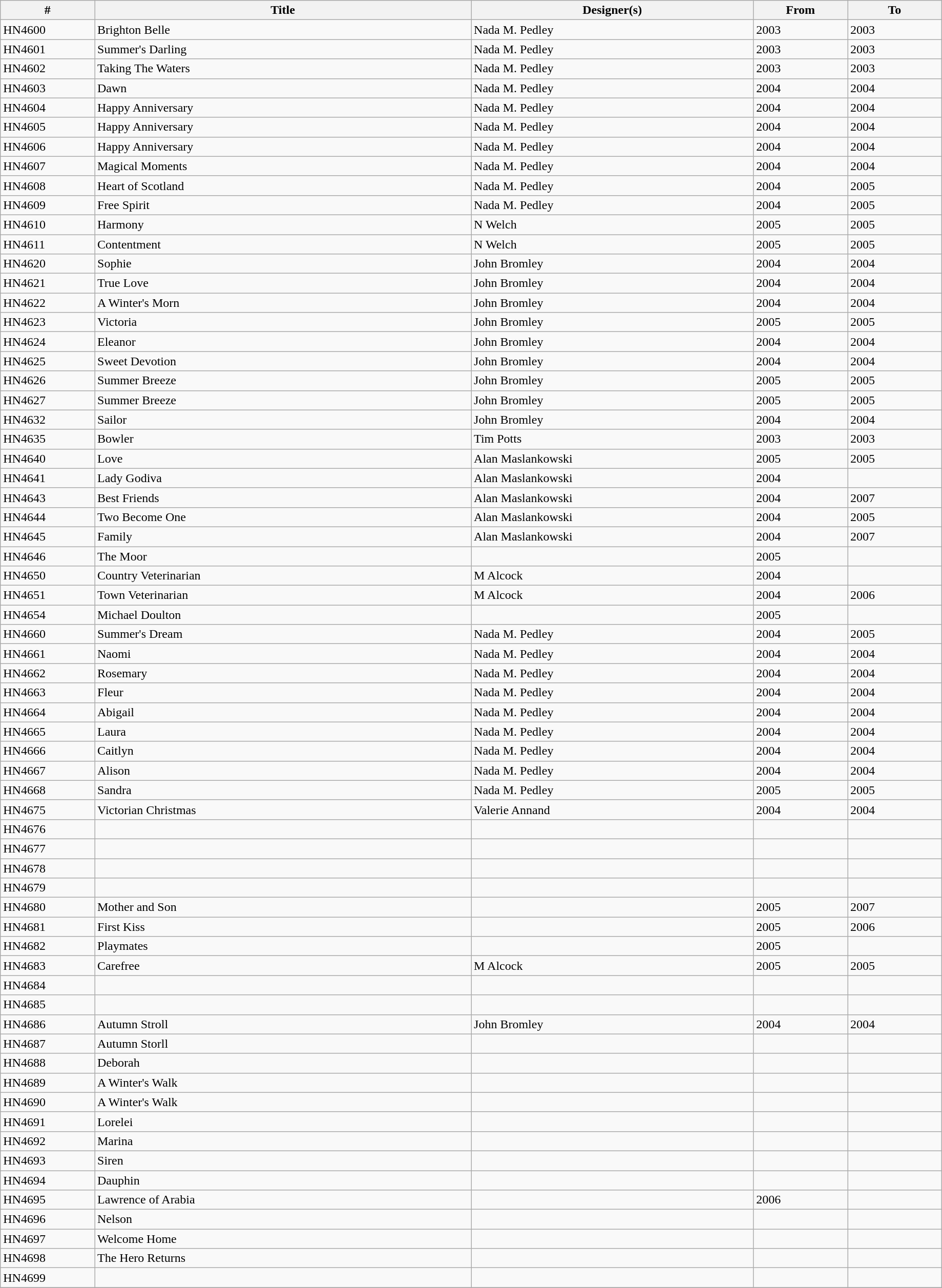<table class="wikitable collapsible" width="97%" border="1" cellpadding="1" cellspacing="0" align="centre">
<tr>
<th width=10%>#</th>
<th width=40%>Title</th>
<th width=30%>Designer(s)</th>
<th width=10%>From</th>
<th width=10%>To</th>
</tr>
<tr>
<td>HN4600</td>
<td>Brighton Belle</td>
<td>Nada M. Pedley</td>
<td>2003</td>
<td>2003</td>
</tr>
<tr>
<td>HN4601</td>
<td>Summer's Darling</td>
<td>Nada M. Pedley</td>
<td>2003</td>
<td>2003</td>
</tr>
<tr>
<td>HN4602</td>
<td>Taking The Waters</td>
<td>Nada M. Pedley</td>
<td>2003</td>
<td>2003</td>
</tr>
<tr>
<td>HN4603</td>
<td>Dawn</td>
<td>Nada M. Pedley</td>
<td>2004</td>
<td>2004</td>
</tr>
<tr>
<td>HN4604</td>
<td>Happy Anniversary</td>
<td>Nada M. Pedley</td>
<td>2004</td>
<td>2004</td>
</tr>
<tr>
<td>HN4605</td>
<td>Happy Anniversary</td>
<td>Nada M. Pedley</td>
<td>2004</td>
<td>2004</td>
</tr>
<tr>
<td>HN4606</td>
<td>Happy Anniversary</td>
<td>Nada M. Pedley</td>
<td>2004</td>
<td>2004</td>
</tr>
<tr>
<td>HN4607</td>
<td>Magical Moments</td>
<td>Nada M. Pedley</td>
<td>2004</td>
<td>2004</td>
</tr>
<tr>
<td>HN4608</td>
<td>Heart of Scotland</td>
<td>Nada M. Pedley</td>
<td>2004</td>
<td>2005</td>
</tr>
<tr>
<td>HN4609</td>
<td>Free Spirit</td>
<td>Nada M. Pedley</td>
<td>2004</td>
<td>2005</td>
</tr>
<tr>
<td>HN4610</td>
<td>Harmony</td>
<td>N Welch</td>
<td>2005</td>
<td>2005</td>
</tr>
<tr>
<td>HN4611</td>
<td>Contentment</td>
<td>N Welch</td>
<td>2005</td>
<td>2005</td>
</tr>
<tr>
<td>HN4620</td>
<td>Sophie</td>
<td>John Bromley</td>
<td>2004</td>
<td>2004</td>
</tr>
<tr>
<td>HN4621</td>
<td>True Love</td>
<td>John Bromley</td>
<td>2004</td>
<td>2004</td>
</tr>
<tr>
<td>HN4622</td>
<td>A Winter's Morn</td>
<td>John Bromley</td>
<td>2004</td>
<td>2004</td>
</tr>
<tr>
<td>HN4623</td>
<td>Victoria</td>
<td>John Bromley</td>
<td>2005</td>
<td>2005</td>
</tr>
<tr>
<td>HN4624</td>
<td>Eleanor</td>
<td>John Bromley</td>
<td>2004</td>
<td>2004</td>
</tr>
<tr>
<td>HN4625</td>
<td>Sweet Devotion</td>
<td>John Bromley</td>
<td>2004</td>
<td>2004</td>
</tr>
<tr>
<td>HN4626</td>
<td>Summer Breeze</td>
<td>John Bromley</td>
<td>2005</td>
<td>2005</td>
</tr>
<tr>
<td>HN4627</td>
<td>Summer Breeze</td>
<td>John Bromley</td>
<td>2005</td>
<td>2005</td>
</tr>
<tr>
<td>HN4632</td>
<td>Sailor</td>
<td>John Bromley</td>
<td>2004</td>
<td>2004</td>
</tr>
<tr>
<td>HN4635</td>
<td>Bowler</td>
<td>Tim Potts</td>
<td>2003</td>
<td>2003</td>
</tr>
<tr>
<td>HN4640</td>
<td>Love</td>
<td>Alan Maslankowski</td>
<td>2005</td>
<td>2005</td>
</tr>
<tr>
<td>HN4641</td>
<td>Lady Godiva</td>
<td>Alan Maslankowski</td>
<td>2004</td>
<td></td>
</tr>
<tr>
<td>HN4643</td>
<td>Best Friends</td>
<td>Alan Maslankowski</td>
<td>2004</td>
<td>2007</td>
</tr>
<tr>
<td>HN4644</td>
<td>Two Become One</td>
<td>Alan Maslankowski</td>
<td>2004</td>
<td>2005</td>
</tr>
<tr>
<td>HN4645</td>
<td>Family</td>
<td>Alan Maslankowski</td>
<td>2004</td>
<td>2007</td>
</tr>
<tr>
<td>HN4646</td>
<td>The Moor</td>
<td></td>
<td>2005</td>
<td></td>
</tr>
<tr>
<td>HN4650</td>
<td>Country Veterinarian</td>
<td>M Alcock</td>
<td>2004</td>
<td></td>
</tr>
<tr>
<td>HN4651</td>
<td>Town Veterinarian</td>
<td>M Alcock</td>
<td>2004</td>
<td>2006</td>
</tr>
<tr>
<td>HN4654</td>
<td>Michael Doulton</td>
<td></td>
<td>2005</td>
<td></td>
</tr>
<tr>
<td>HN4660</td>
<td>Summer's Dream</td>
<td>Nada M. Pedley</td>
<td>2004</td>
<td>2005</td>
</tr>
<tr>
<td>HN4661</td>
<td>Naomi</td>
<td>Nada M. Pedley</td>
<td>2004</td>
<td>2004</td>
</tr>
<tr>
<td>HN4662</td>
<td>Rosemary</td>
<td>Nada M. Pedley</td>
<td>2004</td>
<td>2004</td>
</tr>
<tr>
<td>HN4663</td>
<td>Fleur</td>
<td>Nada M. Pedley</td>
<td>2004</td>
<td>2004</td>
</tr>
<tr>
<td>HN4664</td>
<td>Abigail</td>
<td>Nada M. Pedley</td>
<td>2004</td>
<td>2004</td>
</tr>
<tr>
<td>HN4665</td>
<td>Laura</td>
<td>Nada M. Pedley</td>
<td>2004</td>
<td>2004</td>
</tr>
<tr>
<td>HN4666</td>
<td>Caitlyn</td>
<td>Nada M. Pedley</td>
<td>2004</td>
<td>2004</td>
</tr>
<tr>
<td>HN4667</td>
<td>Alison</td>
<td>Nada M. Pedley</td>
<td>2004</td>
<td>2004</td>
</tr>
<tr>
<td>HN4668</td>
<td>Sandra</td>
<td>Nada M. Pedley</td>
<td>2005</td>
<td>2005</td>
</tr>
<tr>
<td>HN4675</td>
<td>Victorian Christmas</td>
<td>Valerie Annand</td>
<td>2004</td>
<td>2004</td>
</tr>
<tr>
<td>HN4676</td>
<td></td>
<td></td>
<td></td>
<td></td>
</tr>
<tr>
<td>HN4677</td>
<td></td>
<td></td>
<td></td>
<td></td>
</tr>
<tr>
<td>HN4678</td>
<td></td>
<td></td>
<td></td>
<td></td>
</tr>
<tr>
<td>HN4679</td>
<td></td>
<td></td>
<td></td>
<td></td>
</tr>
<tr>
<td>HN4680</td>
<td>Mother and Son</td>
<td></td>
<td>2005</td>
<td>2007</td>
</tr>
<tr>
<td>HN4681</td>
<td>First Kiss</td>
<td></td>
<td>2005</td>
<td>2006</td>
</tr>
<tr>
<td>HN4682</td>
<td>Playmates</td>
<td></td>
<td>2005</td>
<td></td>
</tr>
<tr>
<td>HN4683</td>
<td>Carefree</td>
<td>M Alcock</td>
<td>2005</td>
<td>2005</td>
</tr>
<tr>
<td>HN4684</td>
<td></td>
<td></td>
<td></td>
<td></td>
</tr>
<tr>
<td>HN4685</td>
<td></td>
<td></td>
<td></td>
<td></td>
</tr>
<tr>
<td>HN4686</td>
<td>Autumn Stroll</td>
<td>John Bromley</td>
<td>2004</td>
<td>2004</td>
</tr>
<tr>
<td>HN4687</td>
<td>Autumn Storll</td>
<td></td>
<td></td>
<td></td>
</tr>
<tr>
<td>HN4688</td>
<td>Deborah</td>
<td></td>
<td></td>
<td></td>
</tr>
<tr>
<td>HN4689</td>
<td>A Winter's Walk</td>
<td></td>
<td></td>
<td></td>
</tr>
<tr>
<td>HN4690</td>
<td>A Winter's Walk</td>
<td></td>
<td></td>
<td></td>
</tr>
<tr>
<td>HN4691</td>
<td>Lorelei</td>
<td></td>
<td></td>
<td></td>
</tr>
<tr>
<td>HN4692</td>
<td>Marina</td>
<td></td>
<td></td>
<td></td>
</tr>
<tr>
<td>HN4693</td>
<td>Siren</td>
<td></td>
<td></td>
<td></td>
</tr>
<tr>
<td>HN4694</td>
<td>Dauphin</td>
<td></td>
<td></td>
<td></td>
</tr>
<tr>
<td>HN4695</td>
<td>Lawrence of Arabia</td>
<td></td>
<td>2006</td>
<td></td>
</tr>
<tr>
<td>HN4696</td>
<td>Nelson</td>
<td></td>
<td></td>
<td></td>
</tr>
<tr>
<td>HN4697</td>
<td>Welcome Home</td>
<td></td>
<td></td>
<td></td>
</tr>
<tr>
<td>HN4698</td>
<td>The Hero Returns</td>
<td></td>
<td></td>
<td></td>
</tr>
<tr>
<td>HN4699</td>
<td></td>
<td></td>
<td></td>
<td></td>
</tr>
<tr>
</tr>
</table>
